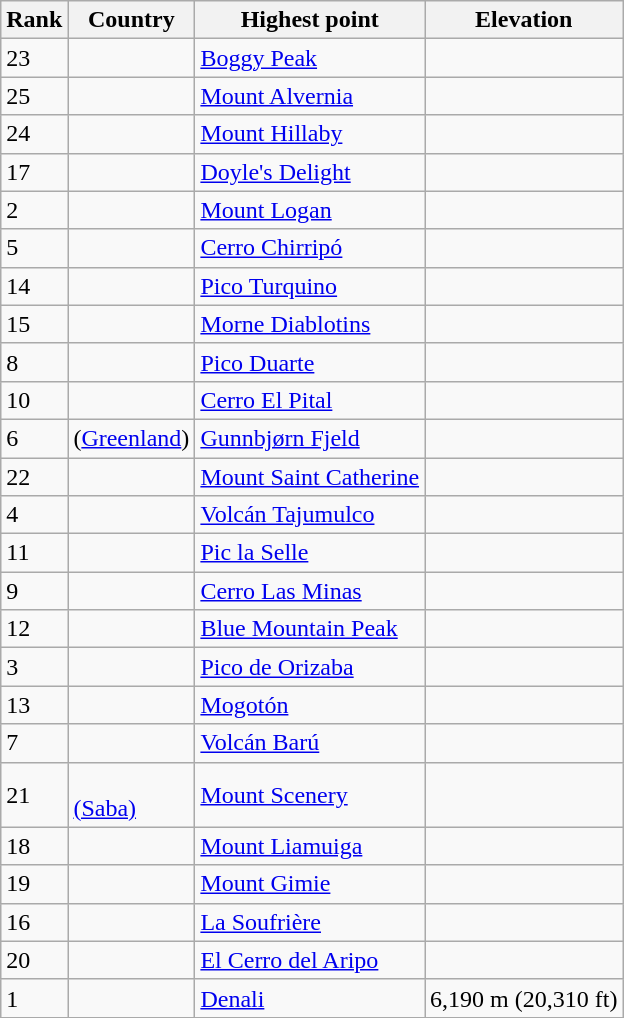<table class="wikitable sortable">
<tr>
<th>Rank</th>
<th>Country</th>
<th>Highest point</th>
<th data-sort-type="number">Elevation</th>
</tr>
<tr>
<td>23</td>
<td></td>
<td><a href='#'>Boggy Peak</a></td>
<td></td>
</tr>
<tr>
<td>25</td>
<td></td>
<td><a href='#'>Mount Alvernia</a></td>
<td></td>
</tr>
<tr>
<td>24</td>
<td></td>
<td><a href='#'>Mount Hillaby</a></td>
<td></td>
</tr>
<tr>
<td>17</td>
<td></td>
<td><a href='#'>Doyle's Delight</a></td>
<td></td>
</tr>
<tr>
<td>2</td>
<td></td>
<td><a href='#'>Mount Logan</a></td>
<td></td>
</tr>
<tr>
<td>5</td>
<td></td>
<td><a href='#'>Cerro Chirripó</a></td>
<td></td>
</tr>
<tr>
<td>14</td>
<td></td>
<td><a href='#'>Pico Turquino</a></td>
<td></td>
</tr>
<tr>
<td>15</td>
<td></td>
<td><a href='#'>Morne Diablotins</a></td>
<td></td>
</tr>
<tr>
<td>8</td>
<td></td>
<td><a href='#'>Pico Duarte</a></td>
<td></td>
</tr>
<tr>
<td>10</td>
<td></td>
<td><a href='#'>Cerro El Pital</a></td>
<td></td>
</tr>
<tr>
<td>6</td>
<td> (<a href='#'>Greenland</a>)</td>
<td><a href='#'>Gunnbjørn Fjeld</a></td>
<td></td>
</tr>
<tr>
<td>22</td>
<td></td>
<td><a href='#'>Mount Saint Catherine</a></td>
<td></td>
</tr>
<tr>
<td>4</td>
<td></td>
<td><a href='#'>Volcán Tajumulco</a></td>
<td></td>
</tr>
<tr>
<td>11</td>
<td></td>
<td><a href='#'>Pic la Selle</a></td>
<td></td>
</tr>
<tr>
<td>9</td>
<td></td>
<td><a href='#'>Cerro Las Minas</a></td>
<td></td>
</tr>
<tr>
<td>12</td>
<td></td>
<td><a href='#'>Blue Mountain Peak</a></td>
<td></td>
</tr>
<tr>
<td>3</td>
<td></td>
<td><a href='#'>Pico de Orizaba</a></td>
<td></td>
</tr>
<tr>
<td>13</td>
<td></td>
<td><a href='#'>Mogotón</a></td>
<td></td>
</tr>
<tr>
<td>7</td>
<td></td>
<td><a href='#'>Volcán Barú</a></td>
<td></td>
</tr>
<tr>
<td>21</td>
<td><br><a href='#'>(Saba)</a></td>
<td><a href='#'>Mount Scenery</a></td>
<td></td>
</tr>
<tr>
<td>18</td>
<td></td>
<td><a href='#'>Mount Liamuiga</a></td>
<td></td>
</tr>
<tr>
<td>19</td>
<td></td>
<td><a href='#'>Mount Gimie</a></td>
<td></td>
</tr>
<tr>
<td>16</td>
<td></td>
<td><a href='#'>La Soufrière</a></td>
<td></td>
</tr>
<tr>
<td>20</td>
<td></td>
<td><a href='#'>El Cerro del Aripo</a></td>
<td></td>
</tr>
<tr>
<td>1</td>
<td></td>
<td><a href='#'>Denali</a></td>
<td>6,190 m (20,310 ft)</td>
</tr>
</table>
